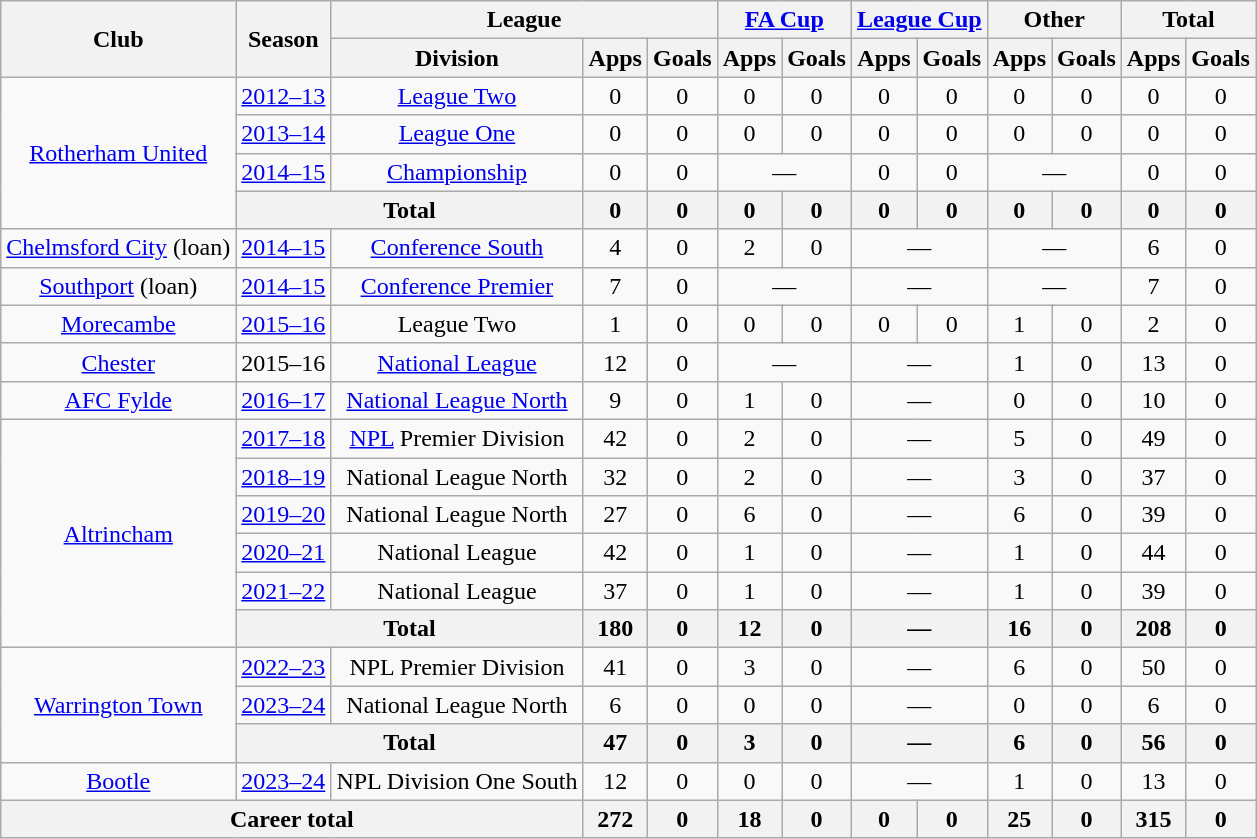<table class="wikitable" style="text-align: center;">
<tr>
<th rowspan="2">Club</th>
<th rowspan="2">Season</th>
<th colspan="3">League</th>
<th colspan="2"><a href='#'>FA Cup</a></th>
<th colspan="2"><a href='#'>League Cup</a></th>
<th colspan="2">Other</th>
<th colspan="2">Total</th>
</tr>
<tr>
<th>Division</th>
<th>Apps</th>
<th>Goals</th>
<th>Apps</th>
<th>Goals</th>
<th>Apps</th>
<th>Goals</th>
<th>Apps</th>
<th>Goals</th>
<th>Apps</th>
<th>Goals</th>
</tr>
<tr>
<td rowspan="4"><a href='#'>Rotherham United</a></td>
<td><a href='#'>2012–13</a></td>
<td><a href='#'>League Two</a></td>
<td>0</td>
<td>0</td>
<td>0</td>
<td>0</td>
<td>0</td>
<td>0</td>
<td>0</td>
<td>0</td>
<td>0</td>
<td>0</td>
</tr>
<tr>
<td><a href='#'>2013–14</a></td>
<td><a href='#'>League One</a></td>
<td>0</td>
<td>0</td>
<td>0</td>
<td>0</td>
<td>0</td>
<td>0</td>
<td>0</td>
<td>0</td>
<td>0</td>
<td>0</td>
</tr>
<tr>
<td><a href='#'>2014–15</a></td>
<td><a href='#'>Championship</a></td>
<td>0</td>
<td>0</td>
<td colspan="2">—</td>
<td>0</td>
<td>0</td>
<td colspan="2">—</td>
<td>0</td>
<td>0</td>
</tr>
<tr>
<th colspan="2">Total</th>
<th>0</th>
<th>0</th>
<th>0</th>
<th>0</th>
<th>0</th>
<th>0</th>
<th>0</th>
<th>0</th>
<th>0</th>
<th>0</th>
</tr>
<tr>
<td><a href='#'>Chelmsford City</a> (loan)</td>
<td><a href='#'>2014–15</a></td>
<td><a href='#'>Conference South</a></td>
<td>4</td>
<td>0</td>
<td>2</td>
<td>0</td>
<td colspan="2">—</td>
<td colspan="2">—</td>
<td>6</td>
<td>0</td>
</tr>
<tr>
<td><a href='#'>Southport</a> (loan)</td>
<td><a href='#'>2014–15</a></td>
<td><a href='#'>Conference Premier</a></td>
<td>7</td>
<td>0</td>
<td colspan="2">—</td>
<td colspan="2">—</td>
<td colspan="2">—</td>
<td>7</td>
<td>0</td>
</tr>
<tr>
<td><a href='#'>Morecambe</a></td>
<td><a href='#'>2015–16</a></td>
<td>League Two</td>
<td>1</td>
<td>0</td>
<td>0</td>
<td>0</td>
<td>0</td>
<td>0</td>
<td>1</td>
<td>0</td>
<td>2</td>
<td>0</td>
</tr>
<tr>
<td><a href='#'>Chester</a></td>
<td>2015–16</td>
<td><a href='#'>National League</a></td>
<td>12</td>
<td>0</td>
<td colspan="2">—</td>
<td colspan="2">—</td>
<td>1</td>
<td>0</td>
<td>13</td>
<td>0</td>
</tr>
<tr>
<td><a href='#'>AFC Fylde</a></td>
<td><a href='#'>2016–17</a></td>
<td><a href='#'>National League North</a></td>
<td>9</td>
<td>0</td>
<td>1</td>
<td>0</td>
<td colspan="2">—</td>
<td>0</td>
<td>0</td>
<td>10</td>
<td>0</td>
</tr>
<tr>
<td rowspan="6"><a href='#'>Altrincham</a></td>
<td><a href='#'>2017–18</a></td>
<td><a href='#'>NPL</a> Premier Division</td>
<td>42</td>
<td>0</td>
<td>2</td>
<td>0</td>
<td colspan="2">—</td>
<td>5</td>
<td>0</td>
<td>49</td>
<td>0</td>
</tr>
<tr>
<td><a href='#'>2018–19</a></td>
<td>National League North</td>
<td>32</td>
<td>0</td>
<td>2</td>
<td>0</td>
<td colspan="2">—</td>
<td>3</td>
<td>0</td>
<td>37</td>
<td>0</td>
</tr>
<tr>
<td><a href='#'>2019–20</a></td>
<td>National League North</td>
<td>27</td>
<td>0</td>
<td>6</td>
<td>0</td>
<td colspan="2">—</td>
<td>6</td>
<td>0</td>
<td>39</td>
<td>0</td>
</tr>
<tr>
<td><a href='#'>2020–21</a></td>
<td>National League</td>
<td>42</td>
<td>0</td>
<td>1</td>
<td>0</td>
<td colspan="2">—</td>
<td>1</td>
<td>0</td>
<td>44</td>
<td>0</td>
</tr>
<tr>
<td><a href='#'>2021–22</a></td>
<td>National League</td>
<td>37</td>
<td>0</td>
<td>1</td>
<td>0</td>
<td colspan="2">—</td>
<td>1</td>
<td>0</td>
<td>39</td>
<td>0</td>
</tr>
<tr>
<th colspan="2">Total</th>
<th>180</th>
<th>0</th>
<th>12</th>
<th>0</th>
<th colspan="2">—</th>
<th>16</th>
<th>0</th>
<th>208</th>
<th>0</th>
</tr>
<tr>
<td rowspan="3"><a href='#'>Warrington Town</a></td>
<td><a href='#'>2022–23</a></td>
<td>NPL Premier Division</td>
<td>41</td>
<td>0</td>
<td>3</td>
<td>0</td>
<td colspan="2">—</td>
<td>6</td>
<td>0</td>
<td>50</td>
<td>0</td>
</tr>
<tr>
<td><a href='#'>2023–24</a></td>
<td>National League North</td>
<td>6</td>
<td>0</td>
<td>0</td>
<td>0</td>
<td colspan="2">—</td>
<td>0</td>
<td>0</td>
<td>6</td>
<td>0</td>
</tr>
<tr>
<th colspan="2">Total</th>
<th>47</th>
<th>0</th>
<th>3</th>
<th>0</th>
<th colspan="2">—</th>
<th>6</th>
<th>0</th>
<th>56</th>
<th>0</th>
</tr>
<tr>
<td><a href='#'>Bootle</a></td>
<td><a href='#'>2023–24</a></td>
<td>NPL Division One South</td>
<td>12</td>
<td>0</td>
<td>0</td>
<td>0</td>
<td colspan="2">—</td>
<td>1</td>
<td>0</td>
<td>13</td>
<td>0</td>
</tr>
<tr>
<th colspan="3">Career total</th>
<th>272</th>
<th>0</th>
<th>18</th>
<th>0</th>
<th>0</th>
<th>0</th>
<th>25</th>
<th>0</th>
<th>315</th>
<th>0</th>
</tr>
</table>
